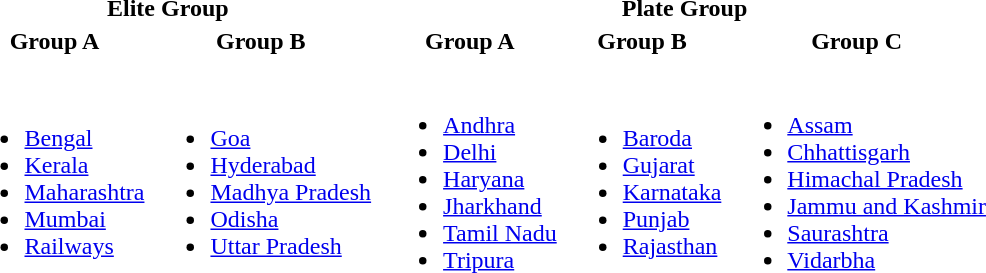<table>
<tr>
<th colspan="2">Elite Group</th>
<th></th>
<th colspan="3">Plate Group</th>
</tr>
<tr>
<th>Group A</th>
<th>Group B</th>
<th></th>
<th>Group A</th>
<th>Group B</th>
<th>Group C</th>
</tr>
<tr>
<td><br><ul><li><a href='#'>Bengal</a></li><li><a href='#'>Kerala</a></li><li><a href='#'>Maharashtra</a></li><li><a href='#'>Mumbai</a></li><li><a href='#'>Railways</a></li></ul></td>
<td><br><ul><li><a href='#'>Goa</a></li><li><a href='#'>Hyderabad</a></li><li><a href='#'>Madhya Pradesh</a></li><li><a href='#'>Odisha</a></li><li><a href='#'>Uttar Pradesh</a></li></ul></td>
<td></td>
<td><br><ul><li><a href='#'>Andhra</a></li><li><a href='#'>Delhi</a></li><li><a href='#'>Haryana</a></li><li><a href='#'>Jharkhand</a></li><li><a href='#'>Tamil Nadu</a></li><li><a href='#'>Tripura</a></li></ul></td>
<td><br><ul><li><a href='#'>Baroda</a></li><li><a href='#'>Gujarat</a></li><li><a href='#'>Karnataka</a></li><li><a href='#'>Punjab</a></li><li><a href='#'>Rajasthan</a></li></ul></td>
<td><br><ul><li><a href='#'>Assam</a></li><li><a href='#'>Chhattisgarh</a></li><li><a href='#'>Himachal Pradesh</a></li><li><a href='#'>Jammu and Kashmir</a></li><li><a href='#'>Saurashtra</a></li><li><a href='#'>Vidarbha</a></li></ul></td>
</tr>
</table>
